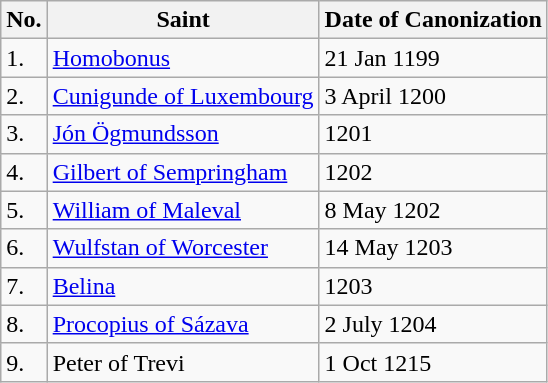<table class="wikitable">
<tr>
<th>No.</th>
<th>Saint</th>
<th>Date of Canonization</th>
</tr>
<tr>
<td>1.</td>
<td><a href='#'>Homobonus</a></td>
<td>21 Jan 1199</td>
</tr>
<tr>
<td>2.</td>
<td><a href='#'>Cunigunde of Luxembourg</a></td>
<td>3 April 1200</td>
</tr>
<tr>
<td>3.</td>
<td><a href='#'>Jón Ögmundsson</a></td>
<td>1201</td>
</tr>
<tr>
<td>4.</td>
<td><a href='#'>Gilbert of Sempringham</a></td>
<td>1202</td>
</tr>
<tr>
<td>5.</td>
<td><a href='#'>William of Maleval</a></td>
<td>8 May 1202</td>
</tr>
<tr>
<td>6.</td>
<td><a href='#'>Wulfstan of Worcester</a></td>
<td>14 May 1203</td>
</tr>
<tr>
<td>7.</td>
<td><a href='#'>Belina</a></td>
<td>1203</td>
</tr>
<tr>
<td>8.</td>
<td><a href='#'>Procopius of Sázava</a></td>
<td>2 July 1204</td>
</tr>
<tr>
<td>9.</td>
<td>Peter of Trevi</td>
<td>1 Oct 1215</td>
</tr>
</table>
